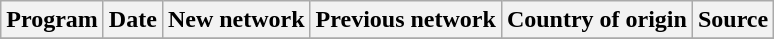<table class="wikitable plainrowheaders sortable" style="text-align:left">
<tr>
<th scope="col">Program</th>
<th scope="col">Date</th>
<th scope="col">New network</th>
<th scope="col">Previous network</th>
<th scope="col">Country of origin</th>
<th scope="col" class="unsortable">Source</th>
</tr>
<tr>
</tr>
</table>
